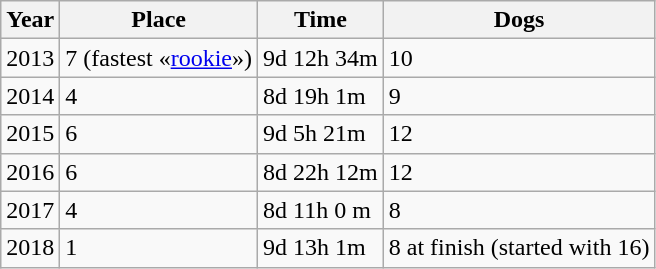<table class="wikitable">
<tr>
<th>Year</th>
<th>Place</th>
<th>Time</th>
<th>Dogs</th>
</tr>
<tr>
<td>2013</td>
<td>7 (fastest «<a href='#'>rookie</a>»)</td>
<td>9d 12h 34m</td>
<td>10</td>
</tr>
<tr>
<td>2014</td>
<td>4 </td>
<td>8d 19h 1m</td>
<td>9</td>
</tr>
<tr>
<td>2015</td>
<td>6 </td>
<td>9d 5h 21m</td>
<td>12</td>
</tr>
<tr>
<td>2016</td>
<td>6 </td>
<td>8d 22h 12m</td>
<td>12</td>
</tr>
<tr>
<td>2017</td>
<td>4 </td>
<td>8d 11h 0 m</td>
<td>8</td>
</tr>
<tr>
<td>2018</td>
<td>1</td>
<td>9d 13h 1m</td>
<td>8 at finish (started with 16) </td>
</tr>
</table>
